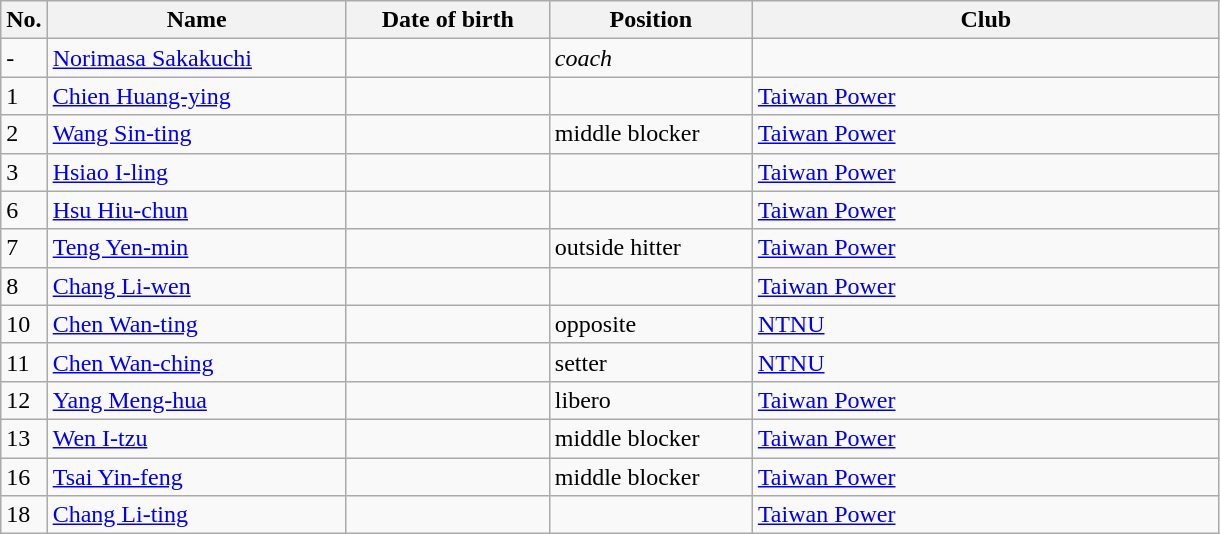<table class=wikitable sortable style=font-size:100%; text-align:center;>
<tr>
<th>No.</th>
<th style=width:12em>Name</th>
<th style=width:8em>Date of birth</th>
<th style=width:8em>Position</th>
<th style=width:19em>Club</th>
</tr>
<tr>
<td>-</td>
<td><a href='#'>Norimasa Sakakuchi</a></td>
<td></td>
<td><em>coach</em></td>
<td></td>
</tr>
<tr>
<td>1</td>
<td><a href='#'>Chien Huang-ying</a></td>
<td></td>
<td></td>
<td> <a href='#'>Taiwan Power</a></td>
</tr>
<tr>
<td>2</td>
<td><a href='#'>Wang Sin-ting</a></td>
<td></td>
<td>middle blocker</td>
<td> <a href='#'>Taiwan Power</a></td>
</tr>
<tr>
<td>3</td>
<td><a href='#'>Hsiao I-ling</a></td>
<td></td>
<td></td>
<td> <a href='#'>Taiwan Power</a></td>
</tr>
<tr>
<td>6</td>
<td><a href='#'>Hsu Hiu-chun</a></td>
<td></td>
<td></td>
<td> <a href='#'>Taiwan Power</a></td>
</tr>
<tr>
<td>7</td>
<td><a href='#'>Teng Yen-min</a></td>
<td></td>
<td>outside hitter</td>
<td> <a href='#'>Taiwan Power</a></td>
</tr>
<tr>
<td>8</td>
<td><a href='#'>Chang Li-wen</a></td>
<td></td>
<td></td>
<td> <a href='#'>Taiwan Power</a></td>
</tr>
<tr>
<td>10</td>
<td><a href='#'>Chen Wan-ting</a></td>
<td></td>
<td>opposite</td>
<td> <a href='#'>NTNU</a></td>
</tr>
<tr>
<td>11</td>
<td><a href='#'>Chen Wan-ching</a></td>
<td></td>
<td>setter</td>
<td> <a href='#'>NTNU</a></td>
</tr>
<tr>
<td>12</td>
<td><a href='#'>Yang Meng-hua</a></td>
<td></td>
<td>libero</td>
<td> <a href='#'>Taiwan Power</a></td>
</tr>
<tr>
<td>13</td>
<td><a href='#'>Wen I-tzu</a></td>
<td></td>
<td>middle blocker</td>
<td> <a href='#'>Taiwan Power</a></td>
</tr>
<tr>
<td>16</td>
<td><a href='#'>Tsai Yin-feng</a></td>
<td></td>
<td>middle blocker</td>
<td> <a href='#'>Taiwan Power</a></td>
</tr>
<tr>
<td>18</td>
<td><a href='#'>Chang Li-ting</a></td>
<td></td>
<td></td>
<td> <a href='#'>Taiwan Power</a></td>
</tr>
</table>
